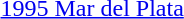<table>
<tr>
<td><a href='#'>1995 Mar del Plata</a><br></td>
<td></td>
<td></td>
<td></td>
</tr>
</table>
